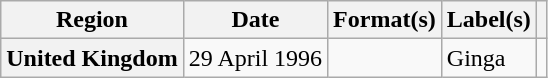<table class="wikitable plainrowheaders">
<tr>
<th scope="col">Region</th>
<th scope="col">Date</th>
<th scope="col">Format(s)</th>
<th scope="col">Label(s)</th>
<th scope="col"></th>
</tr>
<tr>
<th scope="row">United Kingdom</th>
<td>29 April 1996</td>
<td></td>
<td>Ginga</td>
<td></td>
</tr>
</table>
